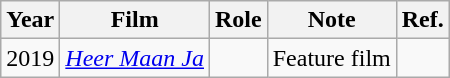<table class="wikitable sortable">
<tr>
<th>Year</th>
<th>Film</th>
<th>Role</th>
<th>Note</th>
<th>Ref.</th>
</tr>
<tr>
<td>2019</td>
<td><em><a href='#'>Heer Maan Ja</a></em></td>
<td></td>
<td>Feature film</td>
<td></td>
</tr>
</table>
